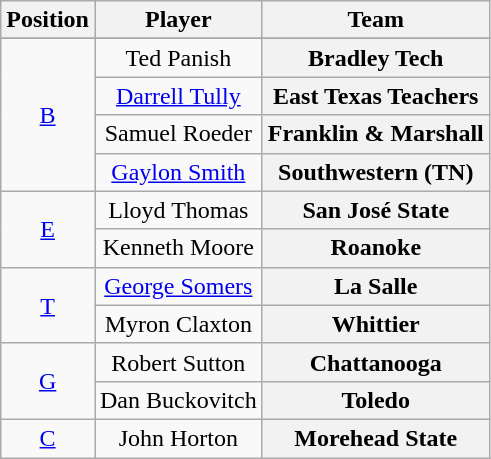<table class="wikitable">
<tr>
<th>Position</th>
<th>Player</th>
<th>Team</th>
</tr>
<tr>
</tr>
<tr style="text-align:center;">
<td rowspan="4"><a href='#'>B</a></td>
<td>Ted Panish</td>
<th Style = >Bradley Tech</th>
</tr>
<tr style="text-align:center;">
<td><a href='#'>Darrell Tully</a></td>
<th Style = >East Texas Teachers</th>
</tr>
<tr style="text-align:center;">
<td>Samuel Roeder</td>
<th Style = >Franklin & Marshall</th>
</tr>
<tr style="text-align:center;">
<td><a href='#'>Gaylon Smith</a></td>
<th Style = >Southwestern (TN)</th>
</tr>
<tr style="text-align:center;">
<td rowspan="2"><a href='#'>E</a></td>
<td>Lloyd Thomas</td>
<th Style = >San José State</th>
</tr>
<tr style="text-align:center;">
<td>Kenneth Moore</td>
<th Style = >Roanoke</th>
</tr>
<tr style="text-align:center;">
<td rowspan="2"><a href='#'>T</a></td>
<td><a href='#'>George Somers</a></td>
<th Style = >La Salle</th>
</tr>
<tr style="text-align:center;">
<td>Myron Claxton</td>
<th Style = >Whittier</th>
</tr>
<tr style="text-align:center;">
<td rowspan="2"><a href='#'>G</a></td>
<td>Robert Sutton</td>
<th Style = >Chattanooga</th>
</tr>
<tr style="text-align:center;">
<td>Dan Buckovitch</td>
<th Style = >Toledo</th>
</tr>
<tr style="text-align:center;">
<td><a href='#'>C</a></td>
<td>John Horton</td>
<th Style = >Morehead State</th>
</tr>
</table>
